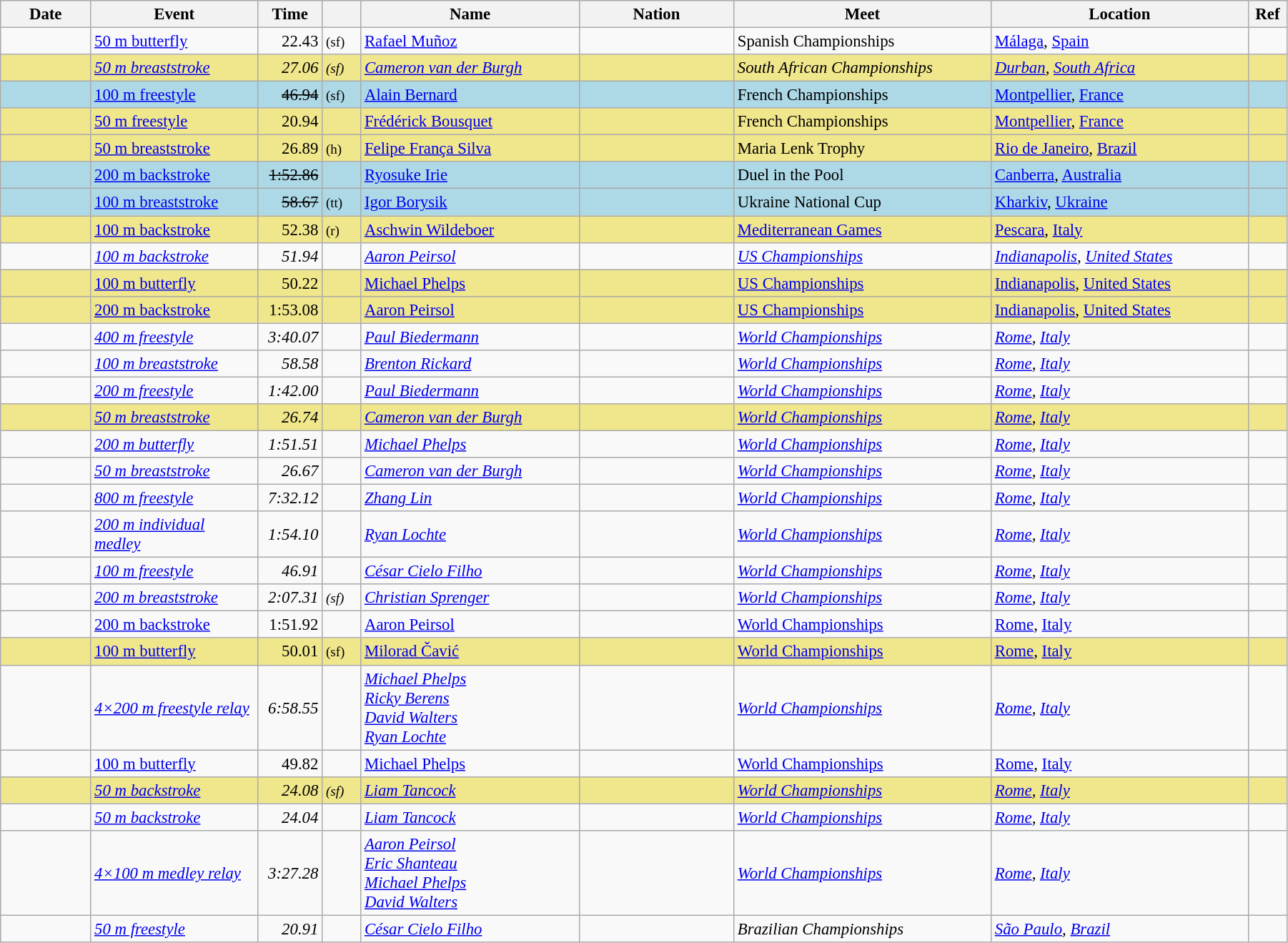<table class="wikitable sortable" style="font-size: 95%;" width="95%">
<tr>
<th width="7%">Date</th>
<th width="13%">Event</th>
<th width="5%" class="unsortable">Time</th>
<th width="3%" class="unsortable"></th>
<th width="17%">Name</th>
<th width="12%">Nation</th>
<th width="20%">Meet</th>
<th width="20%">Location</th>
<th width="3%"  class="unsortable">Ref</th>
</tr>
<tr>
<td></td>
<td><a href='#'>50 m butterfly</a></td>
<td align="right">22.43</td>
<td><small>(sf)</small></td>
<td><a href='#'>Rafael Muñoz</a></td>
<td></td>
<td>Spanish Championships</td>
<td> <a href='#'>Málaga</a>, <a href='#'>Spain</a></td>
<td align="center"></td>
</tr>
<tr style="font-style:italic" bgcolor="khaki">
<td></td>
<td><a href='#'>50 m breaststroke</a></td>
<td align="right">27.06</td>
<td><small>(sf)</small></td>
<td><a href='#'>Cameron van der Burgh</a></td>
<td></td>
<td>South African Championships</td>
<td> <a href='#'>Durban</a>, <a href='#'>South Africa</a></td>
<td align="center"></td>
</tr>
<tr bgcolor="lightblue">
<td></td>
<td><a href='#'>100 m freestyle</a></td>
<td align="right"><s>46.94</s></td>
<td><small>(sf)</small></td>
<td><a href='#'>Alain Bernard</a></td>
<td></td>
<td>French Championships</td>
<td> <a href='#'>Montpellier</a>, <a href='#'>France</a></td>
<td align="center"></td>
</tr>
<tr bgcolor="khaki">
<td></td>
<td><a href='#'>50 m freestyle</a></td>
<td align="right">20.94</td>
<td></td>
<td><a href='#'>Frédérick Bousquet</a></td>
<td></td>
<td>French Championships</td>
<td> <a href='#'>Montpellier</a>, <a href='#'>France</a></td>
<td align="center"></td>
</tr>
<tr bgcolor="khaki">
<td></td>
<td><a href='#'>50 m breaststroke</a></td>
<td align="right">26.89</td>
<td><small>(h)</small></td>
<td><a href='#'>Felipe França Silva</a></td>
<td></td>
<td>Maria Lenk Trophy</td>
<td> <a href='#'>Rio de Janeiro</a>, <a href='#'>Brazil</a></td>
<td align="center"></td>
</tr>
<tr bgcolor="lightblue">
<td></td>
<td><a href='#'>200 m backstroke</a></td>
<td align="right"><s>1:52.86</s></td>
<td></td>
<td><a href='#'>Ryosuke Irie</a></td>
<td></td>
<td>Duel in the Pool</td>
<td> <a href='#'>Canberra</a>, <a href='#'>Australia</a></td>
<td align="center"></td>
</tr>
<tr bgcolor="lightblue">
<td></td>
<td><a href='#'>100 m breaststroke</a></td>
<td align="right"><s>58.67</s></td>
<td><small>(tt)</small></td>
<td><a href='#'>Igor Borysik</a></td>
<td></td>
<td>Ukraine National Cup</td>
<td> <a href='#'>Kharkiv</a>, <a href='#'>Ukraine</a></td>
<td align="center"></td>
</tr>
<tr bgcolor="khaki">
<td></td>
<td><a href='#'>100 m backstroke</a></td>
<td align="right">52.38</td>
<td><small>(r)</small></td>
<td><a href='#'>Aschwin Wildeboer</a></td>
<td></td>
<td><a href='#'>Mediterranean Games</a></td>
<td> <a href='#'>Pescara</a>, <a href='#'>Italy</a></td>
<td align="center"></td>
</tr>
<tr style="font-style:italic">
<td></td>
<td><a href='#'>100 m backstroke</a></td>
<td align="right">51.94</td>
<td></td>
<td><a href='#'>Aaron Peirsol</a></td>
<td></td>
<td><a href='#'>US Championships</a></td>
<td> <a href='#'>Indianapolis</a>, <a href='#'>United States</a></td>
<td align="center"></td>
</tr>
<tr bgcolor="khaki">
<td></td>
<td><a href='#'>100 m butterfly</a></td>
<td align="right">50.22</td>
<td></td>
<td><a href='#'>Michael Phelps</a></td>
<td></td>
<td><a href='#'>US Championships</a></td>
<td> <a href='#'>Indianapolis</a>, <a href='#'>United States</a></td>
<td align="center"></td>
</tr>
<tr bgcolor="khaki">
<td></td>
<td><a href='#'>200 m backstroke</a></td>
<td align="right">1:53.08</td>
<td></td>
<td><a href='#'>Aaron Peirsol</a></td>
<td></td>
<td><a href='#'>US Championships</a></td>
<td> <a href='#'>Indianapolis</a>, <a href='#'>United States</a></td>
<td align="center"></td>
</tr>
<tr style="font-style:italic">
<td></td>
<td><a href='#'>400 m freestyle</a></td>
<td align="right">3:40.07</td>
<td></td>
<td><a href='#'>Paul Biedermann</a></td>
<td></td>
<td><a href='#'>World Championships</a></td>
<td> <a href='#'>Rome</a>, <a href='#'>Italy</a></td>
<td align="center"></td>
</tr>
<tr style="font-style:italic">
<td></td>
<td><a href='#'>100 m breaststroke</a></td>
<td align="right">58.58</td>
<td></td>
<td><a href='#'>Brenton Rickard</a></td>
<td></td>
<td><a href='#'>World Championships</a></td>
<td> <a href='#'>Rome</a>, <a href='#'>Italy</a></td>
<td align="center"></td>
</tr>
<tr style="font-style:italic">
<td></td>
<td><a href='#'>200 m freestyle</a></td>
<td align="right">1:42.00</td>
<td></td>
<td><a href='#'>Paul Biedermann</a></td>
<td></td>
<td><a href='#'>World Championships</a></td>
<td> <a href='#'>Rome</a>, <a href='#'>Italy</a></td>
<td align="center"></td>
</tr>
<tr style="font-style:italic" bgcolor="khaki">
<td></td>
<td><a href='#'>50 m breaststroke</a></td>
<td align="right">26.74</td>
<td></td>
<td><a href='#'>Cameron van der Burgh</a></td>
<td></td>
<td><a href='#'>World Championships</a></td>
<td> <a href='#'>Rome</a>, <a href='#'>Italy</a></td>
<td align="center"></td>
</tr>
<tr style="font-style:italic">
<td></td>
<td><a href='#'>200 m butterfly</a></td>
<td align="right">1:51.51</td>
<td></td>
<td><a href='#'>Michael Phelps</a></td>
<td></td>
<td><a href='#'>World Championships</a></td>
<td> <a href='#'>Rome</a>, <a href='#'>Italy</a></td>
<td align="center"></td>
</tr>
<tr style="font-style:italic">
<td></td>
<td><a href='#'>50 m breaststroke</a></td>
<td align="right">26.67</td>
<td></td>
<td><a href='#'>Cameron van der Burgh</a></td>
<td></td>
<td><a href='#'>World Championships</a></td>
<td> <a href='#'>Rome</a>, <a href='#'>Italy</a></td>
<td align="center"></td>
</tr>
<tr style="font-style:italic">
<td></td>
<td><a href='#'>800 m freestyle</a></td>
<td align="right">7:32.12</td>
<td></td>
<td><a href='#'>Zhang Lin</a></td>
<td></td>
<td><a href='#'>World Championships</a></td>
<td> <a href='#'>Rome</a>, <a href='#'>Italy</a></td>
<td align="center"></td>
</tr>
<tr style="font-style:italic">
<td></td>
<td><a href='#'>200 m individual medley</a></td>
<td align="right">1:54.10</td>
<td></td>
<td><a href='#'>Ryan Lochte</a></td>
<td></td>
<td><a href='#'>World Championships</a></td>
<td> <a href='#'>Rome</a>, <a href='#'>Italy</a></td>
<td align="center"></td>
</tr>
<tr style="font-style:italic">
<td></td>
<td><a href='#'>100 m freestyle</a></td>
<td align="right">46.91</td>
<td></td>
<td><a href='#'>César Cielo Filho</a></td>
<td></td>
<td><a href='#'>World Championships</a></td>
<td> <a href='#'>Rome</a>, <a href='#'>Italy</a></td>
<td align="center"></td>
</tr>
<tr style="font-style:italic">
<td></td>
<td><a href='#'>200 m breaststroke</a></td>
<td align="right">2:07.31</td>
<td><small>(sf)</small></td>
<td><a href='#'>Christian Sprenger</a></td>
<td></td>
<td><a href='#'>World Championships</a></td>
<td> <a href='#'>Rome</a>, <a href='#'>Italy</a></td>
<td align="center"></td>
</tr>
<tr>
<td></td>
<td><a href='#'>200 m backstroke</a></td>
<td align="right">1:51.92</td>
<td></td>
<td><a href='#'>Aaron Peirsol</a></td>
<td></td>
<td><a href='#'>World Championships</a></td>
<td> <a href='#'>Rome</a>, <a href='#'>Italy</a></td>
<td align="center"></td>
</tr>
<tr bgcolor="khaki">
<td></td>
<td><a href='#'>100 m butterfly</a></td>
<td align="right">50.01</td>
<td><small>(sf)</small></td>
<td><a href='#'>Milorad Čavić</a></td>
<td></td>
<td><a href='#'>World Championships</a></td>
<td> <a href='#'>Rome</a>, <a href='#'>Italy</a></td>
<td align="center"></td>
</tr>
<tr style="font-style:italic">
<td></td>
<td><a href='#'>4×200 m freestyle relay</a></td>
<td align="right">6:58.55</td>
<td></td>
<td><a href='#'>Michael Phelps</a><br><a href='#'>Ricky Berens</a><br><a href='#'>David Walters</a><br><a href='#'>Ryan Lochte</a></td>
<td></td>
<td><a href='#'>World Championships</a></td>
<td> <a href='#'>Rome</a>, <a href='#'>Italy</a></td>
<td align="center"></td>
</tr>
<tr>
<td></td>
<td><a href='#'>100 m butterfly</a></td>
<td align="right">49.82</td>
<td></td>
<td><a href='#'>Michael Phelps</a></td>
<td></td>
<td><a href='#'>World Championships</a></td>
<td> <a href='#'>Rome</a>, <a href='#'>Italy</a></td>
<td align="center"></td>
</tr>
<tr style="font-style:italic" bgcolor="khaki">
<td></td>
<td><a href='#'>50 m backstroke</a></td>
<td align="right">24.08</td>
<td><small>(sf)</small></td>
<td><a href='#'>Liam Tancock</a></td>
<td></td>
<td><a href='#'>World Championships</a></td>
<td> <a href='#'>Rome</a>, <a href='#'>Italy</a></td>
<td align="center"></td>
</tr>
<tr style="font-style:italic">
<td></td>
<td><a href='#'>50 m backstroke</a></td>
<td align="right">24.04</td>
<td></td>
<td><a href='#'>Liam Tancock</a></td>
<td></td>
<td><a href='#'>World Championships</a></td>
<td> <a href='#'>Rome</a>, <a href='#'>Italy</a></td>
<td align="center"></td>
</tr>
<tr style="font-style:italic">
<td></td>
<td><a href='#'>4×100 m medley relay</a></td>
<td align="right">3:27.28</td>
<td></td>
<td><a href='#'>Aaron Peirsol</a><br><a href='#'>Eric Shanteau</a><br><a href='#'>Michael Phelps</a><br><a href='#'>David Walters</a></td>
<td></td>
<td><a href='#'>World Championships</a></td>
<td> <a href='#'>Rome</a>, <a href='#'>Italy</a></td>
<td align="center"></td>
</tr>
<tr style="font-style:italic">
<td></td>
<td><a href='#'>50 m freestyle</a></td>
<td align="right">20.91</td>
<td></td>
<td><a href='#'>César Cielo Filho</a></td>
<td></td>
<td>Brazilian Championships</td>
<td> <a href='#'>São Paulo</a>, <a href='#'>Brazil</a></td>
<td align="center"></td>
</tr>
</table>
